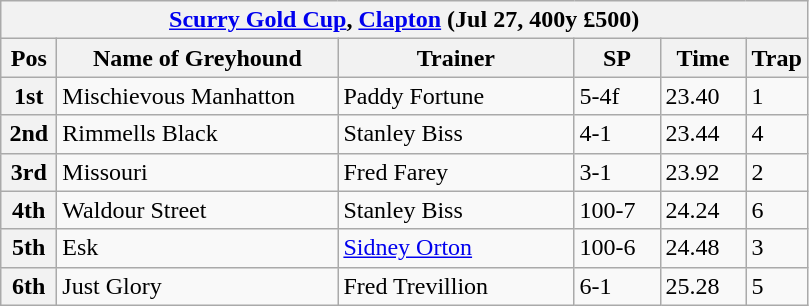<table class="wikitable">
<tr>
<th colspan="6"><a href='#'>Scurry Gold Cup</a>, <a href='#'>Clapton</a> (Jul 27, 400y £500)</th>
</tr>
<tr>
<th width=30>Pos</th>
<th width=180>Name of Greyhound</th>
<th width=150>Trainer</th>
<th width=50>SP</th>
<th width=50>Time</th>
<th width=30>Trap</th>
</tr>
<tr>
<th>1st</th>
<td>Mischievous Manhatton</td>
<td>Paddy Fortune</td>
<td>5-4f</td>
<td>23.40</td>
<td>1</td>
</tr>
<tr>
<th>2nd</th>
<td>Rimmells Black</td>
<td>Stanley Biss</td>
<td>4-1</td>
<td>23.44</td>
<td>4</td>
</tr>
<tr>
<th>3rd</th>
<td>Missouri</td>
<td>Fred Farey</td>
<td>3-1</td>
<td>23.92</td>
<td>2</td>
</tr>
<tr>
<th>4th</th>
<td>Waldour Street</td>
<td>Stanley Biss</td>
<td>100-7</td>
<td>24.24</td>
<td>6</td>
</tr>
<tr>
<th>5th</th>
<td>Esk</td>
<td><a href='#'>Sidney Orton</a></td>
<td>100-6</td>
<td>24.48</td>
<td>3</td>
</tr>
<tr>
<th>6th</th>
<td>Just Glory</td>
<td>Fred Trevillion</td>
<td>6-1</td>
<td>25.28</td>
<td>5</td>
</tr>
</table>
